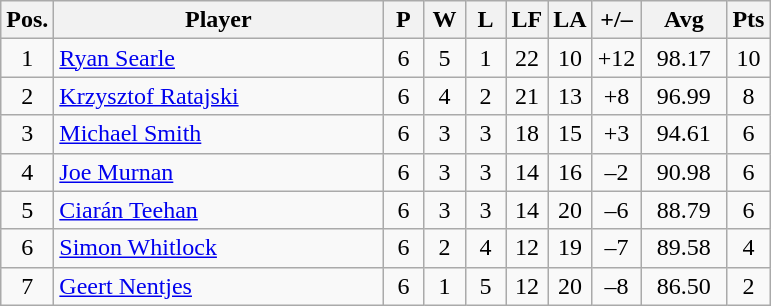<table class="wikitable" style="text-align:center; margin: 1em auto 1em auto, align:left">
<tr>
<th width=20>Pos.</th>
<th width=212>Player</th>
<th width=20>P</th>
<th width=20>W</th>
<th width=20>L</th>
<th width=20>LF</th>
<th width=20>LA</th>
<th width=25>+/–</th>
<th width=50>Avg</th>
<th width=20>Pts</th>
</tr>
<tr style=>
<td>1</td>
<td align=left> <a href='#'>Ryan Searle</a></td>
<td>6</td>
<td>5</td>
<td>1</td>
<td>22</td>
<td>10</td>
<td>+12</td>
<td>98.17</td>
<td>10</td>
</tr>
<tr style=>
<td>2</td>
<td align=left> <a href='#'>Krzysztof Ratajski</a></td>
<td>6</td>
<td>4</td>
<td>2</td>
<td>21</td>
<td>13</td>
<td>+8</td>
<td>96.99</td>
<td>8</td>
</tr>
<tr style=>
<td>3</td>
<td align=left> <a href='#'>Michael Smith</a></td>
<td>6</td>
<td>3</td>
<td>3</td>
<td>18</td>
<td>15</td>
<td>+3</td>
<td>94.61</td>
<td>6</td>
</tr>
<tr style=>
<td>4</td>
<td align=left> <a href='#'>Joe Murnan</a></td>
<td>6</td>
<td>3</td>
<td>3</td>
<td>14</td>
<td>16</td>
<td>–2</td>
<td>90.98</td>
<td>6</td>
</tr>
<tr style=>
<td>5</td>
<td align=left> <a href='#'>Ciarán Teehan</a></td>
<td>6</td>
<td>3</td>
<td>3</td>
<td>14</td>
<td>20</td>
<td>–6</td>
<td>88.79</td>
<td>6</td>
</tr>
<tr style=>
<td>6</td>
<td align=left> <a href='#'>Simon Whitlock</a></td>
<td>6</td>
<td>2</td>
<td>4</td>
<td>12</td>
<td>19</td>
<td>–7</td>
<td>89.58</td>
<td>4</td>
</tr>
<tr style=>
<td>7</td>
<td align=left> <a href='#'>Geert Nentjes</a></td>
<td>6</td>
<td>1</td>
<td>5</td>
<td>12</td>
<td>20</td>
<td>–8</td>
<td>86.50</td>
<td>2</td>
</tr>
</table>
